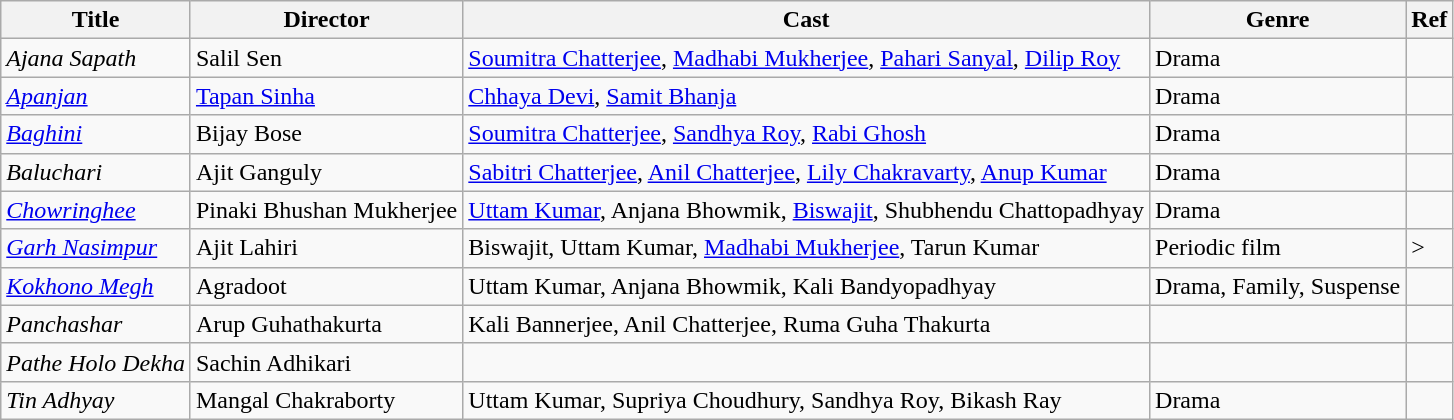<table class="wikitable sortable" border="0">
<tr>
<th>Title</th>
<th>Director</th>
<th>Cast</th>
<th>Genre</th>
<th>Ref</th>
</tr>
<tr>
<td><em>Ajana Sapath</em></td>
<td>Salil Sen</td>
<td><a href='#'>Soumitra Chatterjee</a>, <a href='#'>Madhabi Mukherjee</a>, <a href='#'>Pahari Sanyal</a>, <a href='#'>Dilip Roy</a></td>
<td>Drama</td>
<td></td>
</tr>
<tr>
<td><em><a href='#'>Apanjan</a></em></td>
<td><a href='#'>Tapan Sinha</a></td>
<td><a href='#'>Chhaya Devi</a>, <a href='#'>Samit Bhanja</a></td>
<td>Drama</td>
<td></td>
</tr>
<tr>
<td><em><a href='#'>Baghini</a></em></td>
<td>Bijay Bose</td>
<td><a href='#'>Soumitra Chatterjee</a>, <a href='#'>Sandhya Roy</a>, <a href='#'>Rabi Ghosh</a></td>
<td>Drama</td>
<td></td>
</tr>
<tr>
<td><em>Baluchari</em></td>
<td>Ajit Ganguly</td>
<td><a href='#'>Sabitri Chatterjee</a>, <a href='#'>Anil Chatterjee</a>, <a href='#'>Lily Chakravarty</a>, <a href='#'>Anup Kumar</a></td>
<td>Drama</td>
<td></td>
</tr>
<tr>
<td><em><a href='#'>Chowringhee</a></em></td>
<td>Pinaki Bhushan Mukherjee</td>
<td><a href='#'>Uttam Kumar</a>, Anjana Bhowmik, <a href='#'>Biswajit</a>, Shubhendu Chattopadhyay</td>
<td>Drama</td>
<td></td>
</tr>
<tr>
<td><em><a href='#'>Garh Nasimpur</a></em></td>
<td>Ajit Lahiri</td>
<td>Biswajit, Uttam Kumar, <a href='#'>Madhabi Mukherjee</a>, Tarun Kumar</td>
<td>Periodic film</td>
<td>></td>
</tr>
<tr>
<td><em><a href='#'>Kokhono Megh</a></em></td>
<td>Agradoot</td>
<td>Uttam Kumar, Anjana Bhowmik, Kali Bandyopadhyay</td>
<td>Drama, Family, Suspense</td>
<td></td>
</tr>
<tr>
<td><em>Panchashar</em></td>
<td>Arup Guhathakurta</td>
<td>Kali Bannerjee, Anil Chatterjee, Ruma Guha Thakurta</td>
<td></td>
<td></td>
</tr>
<tr>
<td><em>Pathe Holo Dekha</em></td>
<td>Sachin Adhikari</td>
<td></td>
<td></td>
<td></td>
</tr>
<tr>
<td><em>Tin Adhyay</em></td>
<td>Mangal Chakraborty</td>
<td>Uttam Kumar, Supriya Choudhury, Sandhya Roy, Bikash Ray</td>
<td>Drama</td>
<td></td>
</tr>
</table>
